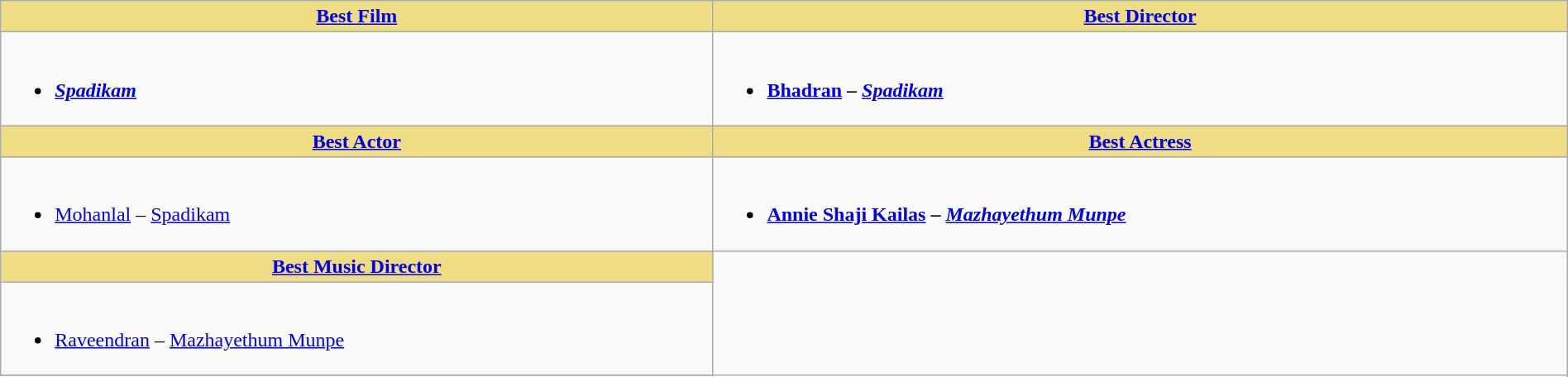<table class="wikitable" width =100% |>
<tr>
<th ! style="background:#eedd82; text-align:center;"><a href='#'>Best Film</a></th>
<th ! style="background:#eedd82; text-align:center;"><a href='#'>Best Director</a></th>
</tr>
<tr>
<td valign="top"><br><ul><li><strong><em><a href='#'>Spadikam</a></em></strong></li></ul></td>
<td valign="top"><br><ul><li><strong><a href='#'>Bhadran</a> – <em><a href='#'>Spadikam</a><strong><em></li></ul></td>
</tr>
<tr>
<th ! style="background:#eedd82; text-align:center;"><a href='#'>Best Actor</a></th>
<th ! style="background:#eedd82; text-align:center;"><a href='#'>Best Actress</a></th>
</tr>
<tr>
<td><br><ul><li></strong><a href='#'>Mohanlal</a> – </em><a href='#'>Spadikam</a></em></strong></li></ul></td>
<td><br><ul><li><strong><a href='#'>Annie Shaji Kailas</a> – <em><a href='#'>Mazhayethum Munpe</a><strong><em></li></ul></td>
</tr>
<tr>
<th ! style="background:#eedd82; text-align:center;"><a href='#'>Best Music Director</a></th>
</tr>
<tr>
<td><br><ul><li></strong><a href='#'>Raveendran</a> – </em><a href='#'>Mazhayethum Munpe</a></em></strong></li></ul></td>
</tr>
<tr>
</tr>
</table>
